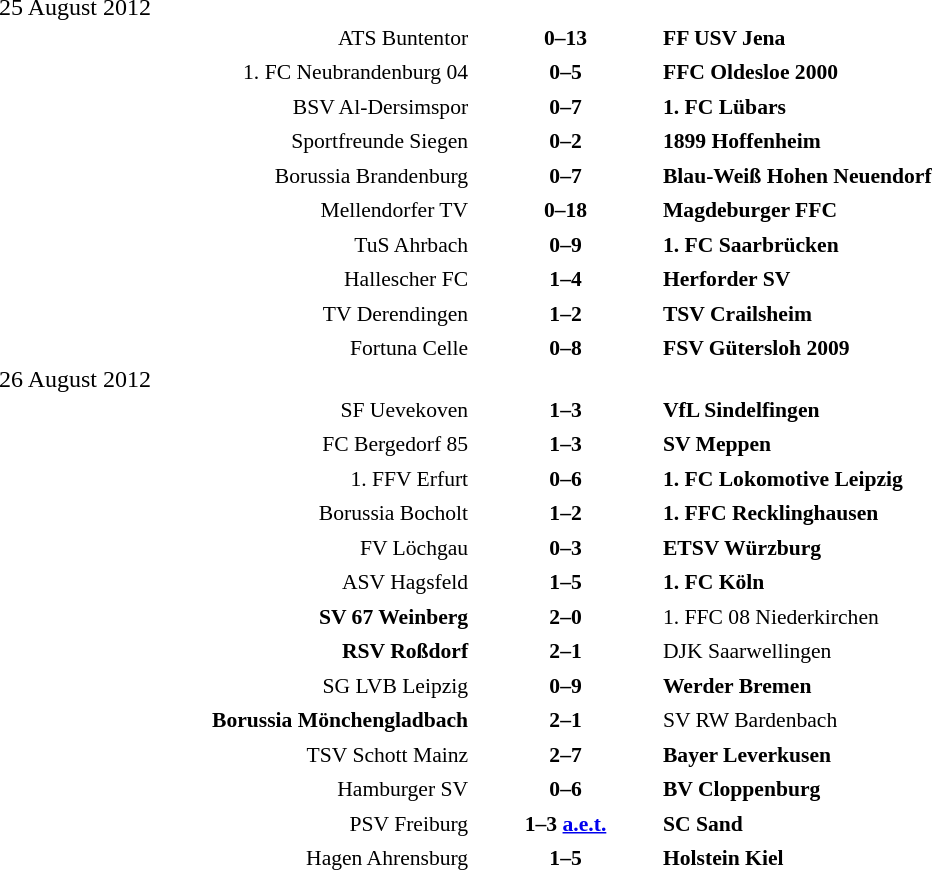<table width=100% cellspacing=1>
<tr>
<th width=25%></th>
<th width=10%></th>
<th width=25%></th>
<th></th>
</tr>
<tr>
<td>25 August 2012</td>
</tr>
<tr style=font-size:90%>
<td align=right>ATS Buntentor</td>
<td align=center><strong>0–13</strong></td>
<td><strong>FF USV Jena</strong></td>
</tr>
<tr>
<td></td>
</tr>
<tr style=font-size:90%>
<td align=right>1. FC Neubrandenburg 04</td>
<td align=center><strong>0–5</strong></td>
<td><strong>FFC Oldesloe 2000</strong></td>
</tr>
<tr>
<td></td>
</tr>
<tr style=font-size:90%>
<td align=right>BSV Al-Dersimspor</td>
<td align=center><strong>0–7</strong></td>
<td><strong>1. FC Lübars</strong></td>
</tr>
<tr>
<td></td>
</tr>
<tr style=font-size:90%>
<td align=right>Sportfreunde Siegen</td>
<td align=center><strong>0–2</strong></td>
<td><strong>1899 Hoffenheim</strong></td>
</tr>
<tr>
<td></td>
</tr>
<tr style=font-size:90%>
<td align=right>Borussia Brandenburg</td>
<td align=center><strong>0–7</strong></td>
<td><strong>Blau-Weiß Hohen Neuendorf</strong></td>
</tr>
<tr>
<td></td>
</tr>
<tr style=font-size:90%>
<td align=right>Mellendorfer TV</td>
<td align=center><strong>0–18</strong></td>
<td><strong>Magdeburger FFC</strong></td>
</tr>
<tr>
<td></td>
</tr>
<tr style=font-size:90%>
<td align=right>TuS Ahrbach</td>
<td align=center><strong>0–9</strong></td>
<td><strong>1. FC Saarbrücken</strong></td>
</tr>
<tr>
<td></td>
</tr>
<tr style=font-size:90%>
<td align=right>Hallescher FC</td>
<td align=center><strong>1–4</strong></td>
<td><strong>Herforder SV</strong></td>
</tr>
<tr>
<td></td>
</tr>
<tr style=font-size:90%>
<td align=right>TV Derendingen</td>
<td align=center><strong>1–2</strong></td>
<td><strong>TSV Crailsheim</strong></td>
</tr>
<tr>
<td></td>
</tr>
<tr style=font-size:90%>
<td align=right>Fortuna Celle</td>
<td align=center><strong>0–8</strong></td>
<td><strong>FSV Gütersloh 2009</strong></td>
</tr>
<tr>
<td>26 August 2012</td>
</tr>
<tr style=font-size:90%>
<td align=right>SF Uevekoven</td>
<td align=center><strong>1–3</strong></td>
<td><strong>VfL Sindelfingen</strong></td>
</tr>
<tr>
<td></td>
</tr>
<tr style=font-size:90%>
<td align=right>FC Bergedorf 85</td>
<td align=center><strong>1–3</strong></td>
<td><strong>SV Meppen</strong></td>
</tr>
<tr>
<td></td>
</tr>
<tr style=font-size:90%>
<td align=right>1. FFV Erfurt</td>
<td align=center><strong>0–6</strong></td>
<td><strong>1. FC Lokomotive Leipzig</strong></td>
</tr>
<tr>
<td></td>
</tr>
<tr style=font-size:90%>
<td align=right>Borussia Bocholt</td>
<td align=center><strong>1–2</strong></td>
<td><strong>1. FFC Recklinghausen</strong></td>
</tr>
<tr>
<td></td>
</tr>
<tr style=font-size:90%>
<td align=right>FV Löchgau</td>
<td align=center><strong>0–3</strong></td>
<td><strong>ETSV Würzburg</strong></td>
</tr>
<tr>
<td></td>
</tr>
<tr style=font-size:90%>
<td align=right>ASV Hagsfeld</td>
<td align=center><strong>1–5</strong></td>
<td><strong>1. FC Köln</strong></td>
</tr>
<tr>
<td></td>
</tr>
<tr style=font-size:90%>
<td align=right><strong>SV 67 Weinberg</strong></td>
<td align=center><strong>2–0</strong></td>
<td>1. FFC 08 Niederkirchen</td>
</tr>
<tr>
<td></td>
</tr>
<tr style=font-size:90%>
<td align=right><strong>RSV Roßdorf</strong></td>
<td align=center><strong>2–1</strong></td>
<td>DJK Saarwellingen</td>
</tr>
<tr>
<td></td>
</tr>
<tr style=font-size:90%>
<td align=right>SG LVB Leipzig</td>
<td align=center><strong>0–9</strong></td>
<td><strong>Werder Bremen</strong></td>
</tr>
<tr>
<td></td>
</tr>
<tr style=font-size:90%>
<td align=right><strong>Borussia Mönchengladbach</strong></td>
<td align=center><strong>2–1</strong></td>
<td>SV RW Bardenbach</td>
</tr>
<tr>
<td></td>
</tr>
<tr style=font-size:90%>
<td align=right>TSV Schott Mainz</td>
<td align=center><strong>2–7</strong></td>
<td><strong>Bayer Leverkusen</strong></td>
</tr>
<tr>
<td></td>
</tr>
<tr style=font-size:90%>
<td align=right>Hamburger SV</td>
<td align=center><strong>0–6</strong></td>
<td><strong>BV Cloppenburg</strong></td>
</tr>
<tr>
<td></td>
</tr>
<tr style=font-size:90%>
<td align=right>PSV Freiburg</td>
<td align=center><strong>1–3 <a href='#'>a.e.t.</a></strong></td>
<td><strong>SC Sand</strong></td>
</tr>
<tr>
<td></td>
</tr>
<tr style=font-size:90%>
<td align=right>Hagen Ahrensburg</td>
<td align=center><strong>1–5</strong></td>
<td><strong>Holstein Kiel</strong></td>
</tr>
<tr>
</tr>
</table>
